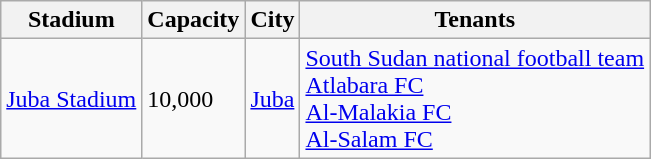<table class="wikitable sortable">
<tr>
<th>Stadium</th>
<th>Capacity</th>
<th>City</th>
<th>Tenants</th>
</tr>
<tr>
<td><a href='#'>Juba Stadium</a></td>
<td>10,000</td>
<td><a href='#'>Juba</a></td>
<td><a href='#'>South Sudan national football team</a><br><a href='#'>Atlabara FC</a><br><a href='#'>Al-Malakia FC</a> <br><a href='#'>Al-Salam FC</a></td>
</tr>
</table>
